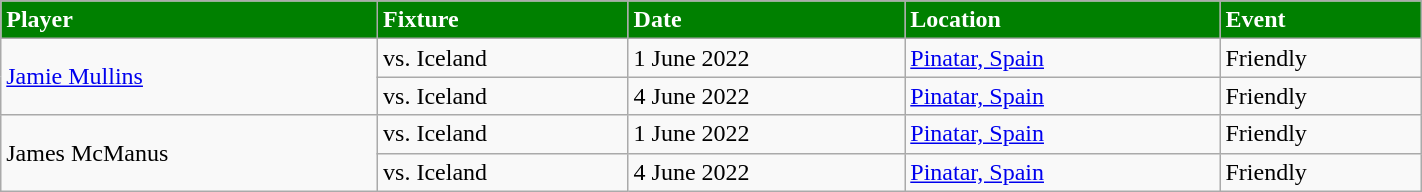<table class="wikitable" style="width:75%;">
<tr>
<th style="background:green; color:white; text-align:left;">Player</th>
<th style="background:green; color:white; text-align:left;">Fixture</th>
<th style="background:green; color:white; text-align:left;">Date</th>
<th style="background:green; color:white; text-align:left;">Location</th>
<th style="background:green; color:white; text-align:left;">Event</th>
</tr>
<tr>
<td rowspan="2"><a href='#'>Jamie Mullins</a></td>
<td>vs.  Iceland</td>
<td>1 June 2022</td>
<td><a href='#'>Pinatar, Spain</a></td>
<td>Friendly</td>
</tr>
<tr>
<td>vs.  Iceland</td>
<td>4 June 2022</td>
<td><a href='#'>Pinatar, Spain</a></td>
<td>Friendly</td>
</tr>
<tr>
<td rowspan="2">James McManus</td>
<td>vs.  Iceland</td>
<td>1 June 2022</td>
<td><a href='#'>Pinatar, Spain</a></td>
<td>Friendly</td>
</tr>
<tr>
<td>vs.  Iceland</td>
<td>4 June 2022</td>
<td><a href='#'>Pinatar, Spain</a></td>
<td>Friendly</td>
</tr>
</table>
